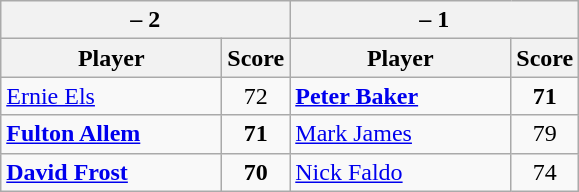<table class=wikitable>
<tr>
<th colspan=2> – 2</th>
<th colspan=2> – 1</th>
</tr>
<tr>
<th width=140>Player</th>
<th>Score</th>
<th width=140>Player</th>
<th>Score</th>
</tr>
<tr>
<td><a href='#'>Ernie Els</a></td>
<td align=center>72</td>
<td><strong><a href='#'>Peter Baker</a></strong></td>
<td align=center><strong>71</strong></td>
</tr>
<tr>
<td><strong><a href='#'>Fulton Allem</a></strong></td>
<td align=center><strong>71</strong></td>
<td><a href='#'>Mark James</a></td>
<td align=center>79</td>
</tr>
<tr>
<td><strong><a href='#'>David Frost</a></strong></td>
<td align=center><strong>70</strong></td>
<td><a href='#'>Nick Faldo</a></td>
<td align=center>74</td>
</tr>
</table>
